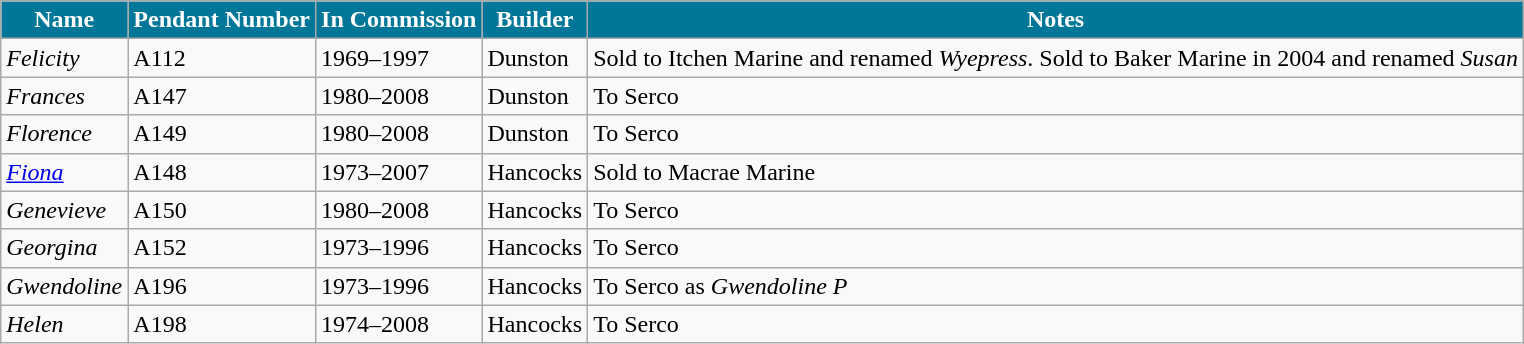<table class="wikitable">
<tr>
<th style="background:#079;color:#fff;">Name</th>
<th style="background:#079;color:#fff;">Pendant Number</th>
<th style="background:#079;color:#fff;">In Commission<br></th>
<th style="background:#079;color:#fff;">Builder</th>
<th style="background:#079;color:#fff;">Notes</th>
</tr>
<tr>
<td><em>Felicity</em></td>
<td>A112</td>
<td>1969–1997</td>
<td>Dunston</td>
<td>Sold to Itchen Marine and renamed <em>Wyepress</em>. Sold to Baker Marine in 2004 and renamed <em>Susan</em></td>
</tr>
<tr>
<td><em>Frances</em></td>
<td>A147</td>
<td>1980–2008</td>
<td>Dunston</td>
<td>To Serco</td>
</tr>
<tr>
<td><em>Florence</em></td>
<td>A149</td>
<td>1980–2008</td>
<td>Dunston</td>
<td>To Serco</td>
</tr>
<tr>
<td><a href='#'><em>Fiona</em></a></td>
<td>A148</td>
<td>1973–2007</td>
<td>Hancocks</td>
<td>Sold to Macrae Marine</td>
</tr>
<tr>
<td><em>Genevieve</em></td>
<td>A150</td>
<td>1980–2008</td>
<td>Hancocks</td>
<td>To Serco</td>
</tr>
<tr>
<td><em>Georgina</em></td>
<td>A152</td>
<td>1973–1996</td>
<td>Hancocks</td>
<td>To Serco</td>
</tr>
<tr>
<td><em>Gwendoline</em></td>
<td>A196</td>
<td>1973–1996</td>
<td>Hancocks</td>
<td>To Serco as <em>Gwendoline P</em></td>
</tr>
<tr>
<td><em>Helen</em></td>
<td>A198</td>
<td>1974–2008</td>
<td>Hancocks</td>
<td>To Serco</td>
</tr>
</table>
